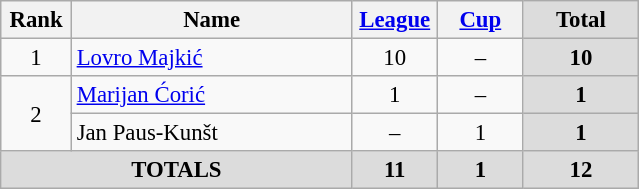<table class="wikitable" style="font-size: 95%; text-align: center;">
<tr>
<th width=40>Rank</th>
<th width=180>Name</th>
<th width=50><a href='#'>League</a></th>
<th width=50><a href='#'>Cup</a></th>
<th width=70 style="background: #DCDCDC">Total</th>
</tr>
<tr>
<td>1</td>
<td style="text-align:left;"> <a href='#'>Lovro Majkić</a></td>
<td>10</td>
<td>–</td>
<th style="background: #DCDCDC">10</th>
</tr>
<tr>
<td rowspan=2>2</td>
<td style="text-align:left;"> <a href='#'>Marijan Ćorić</a></td>
<td>1</td>
<td>–</td>
<th style="background: #DCDCDC">1</th>
</tr>
<tr>
<td style="text-align:left;"> Jan Paus-Kunšt</td>
<td>–</td>
<td>1</td>
<th style="background: #DCDCDC">1</th>
</tr>
<tr>
<th colspan="2" align="center" style="background: #DCDCDC">TOTALS</th>
<th style="background: #DCDCDC">11</th>
<th style="background: #DCDCDC">1</th>
<th style="background: #DCDCDC">12</th>
</tr>
</table>
